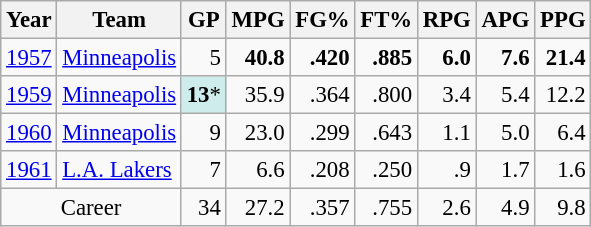<table class="wikitable sortable" style="font-size:95%; text-align:right;">
<tr>
<th>Year</th>
<th>Team</th>
<th>GP</th>
<th>MPG</th>
<th>FG%</th>
<th>FT%</th>
<th>RPG</th>
<th>APG</th>
<th>PPG</th>
</tr>
<tr>
<td style="text-align:left;"><a href='#'>1957</a></td>
<td style="text-align:left;"><a href='#'>Minneapolis</a></td>
<td>5</td>
<td><strong>40.8</strong></td>
<td><strong>.420</strong></td>
<td><strong>.885</strong></td>
<td><strong>6.0</strong></td>
<td><strong>7.6</strong></td>
<td><strong>21.4</strong></td>
</tr>
<tr>
<td style="text-align:left;"><a href='#'>1959</a></td>
<td style="text-align:left;"><a href='#'>Minneapolis</a></td>
<td style="background:#CFECEC;"><strong>13</strong>*</td>
<td>35.9</td>
<td>.364</td>
<td>.800</td>
<td>3.4</td>
<td>5.4</td>
<td>12.2</td>
</tr>
<tr>
<td style="text-align:left;"><a href='#'>1960</a></td>
<td style="text-align:left;"><a href='#'>Minneapolis</a></td>
<td>9</td>
<td>23.0</td>
<td>.299</td>
<td>.643</td>
<td>1.1</td>
<td>5.0</td>
<td>6.4</td>
</tr>
<tr>
<td style="text-align:left;"><a href='#'>1961</a></td>
<td style="text-align:left;"><a href='#'>L.A. Lakers</a></td>
<td>7</td>
<td>6.6</td>
<td>.208</td>
<td>.250</td>
<td>.9</td>
<td>1.7</td>
<td>1.6</td>
</tr>
<tr class="sortbottom">
<td style="text-align:center;" colspan="2">Career</td>
<td>34</td>
<td>27.2</td>
<td>.357</td>
<td>.755</td>
<td>2.6</td>
<td>4.9</td>
<td>9.8</td>
</tr>
</table>
